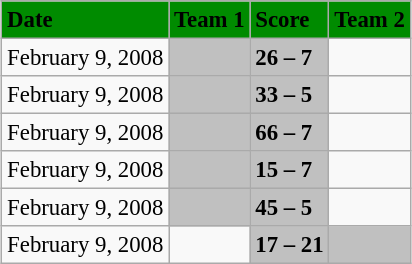<table class="wikitable" style="margin:0.5em auto; font-size:95%">
<tr bgcolor="#008B00">
<td><strong>Date</strong></td>
<td><strong>Team 1</strong></td>
<td><strong>Score</strong></td>
<td><strong>Team 2</strong></td>
</tr>
<tr>
<td>February 9, 2008</td>
<td bgcolor="silver"><strong></strong></td>
<td bgcolor="silver"><strong>26 – 7</strong></td>
<td></td>
</tr>
<tr>
<td>February 9, 2008</td>
<td bgcolor="silver"><strong></strong></td>
<td bgcolor="silver"><strong>33 – 5</strong></td>
<td></td>
</tr>
<tr>
<td>February 9, 2008</td>
<td bgcolor="silver"><strong></strong></td>
<td bgcolor="silver"><strong>66 – 7</strong></td>
<td></td>
</tr>
<tr>
<td>February 9, 2008</td>
<td bgcolor="silver"><strong></strong></td>
<td bgcolor="silver"><strong>15 – 7</strong></td>
<td></td>
</tr>
<tr>
<td>February 9, 2008</td>
<td bgcolor="silver"><strong></strong></td>
<td bgcolor="silver"><strong>45 – 5</strong></td>
<td></td>
</tr>
<tr>
<td>February 9, 2008</td>
<td></td>
<td bgcolor="silver"><strong>17 – 21</strong></td>
<td bgcolor="silver"><strong></strong></td>
</tr>
</table>
